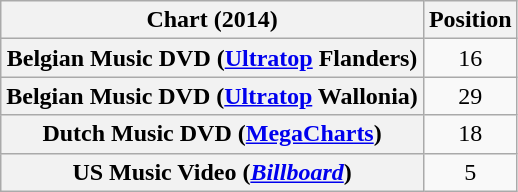<table class="wikitable sortable plainrowheaders" style="text-align:center">
<tr>
<th scope="col">Chart (2014)</th>
<th scope="col">Position</th>
</tr>
<tr>
<th scope="row">Belgian Music DVD (<a href='#'>Ultratop</a> Flanders)</th>
<td style="text-align:center;">16</td>
</tr>
<tr>
<th scope="row">Belgian Music DVD (<a href='#'>Ultratop</a> Wallonia)</th>
<td style="text-align:center;">29</td>
</tr>
<tr>
<th scope="row">Dutch Music DVD (<a href='#'>MegaCharts</a>)</th>
<td style="text-align:center;">18</td>
</tr>
<tr>
<th scope="row">US Music Video (<em><a href='#'>Billboard</a></em>)</th>
<td style="text-align:center;">5</td>
</tr>
</table>
